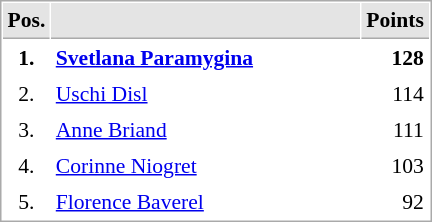<table cellspacing="1" cellpadding="3" style="border:1px solid #AAAAAA;font-size:90%">
<tr bgcolor="#E4E4E4">
<th style="border-bottom:1px solid #AAAAAA" width=10>Pos.</th>
<th style="border-bottom:1px solid #AAAAAA" width=200></th>
<th style="border-bottom:1px solid #AAAAAA" width=20>Points</th>
</tr>
<tr>
<td align="center"><strong>1.</strong></td>
<td> <strong><a href='#'>Svetlana Paramygina</a></strong></td>
<td align="right"><strong>128</strong></td>
</tr>
<tr>
<td align="center">2.</td>
<td> <a href='#'>Uschi Disl</a></td>
<td align="right">114</td>
</tr>
<tr>
<td align="center">3.</td>
<td> <a href='#'>Anne Briand</a></td>
<td align="right">111</td>
</tr>
<tr>
<td align="center">4.</td>
<td> <a href='#'>Corinne Niogret</a></td>
<td align="right">103</td>
</tr>
<tr>
<td align="center">5.</td>
<td> <a href='#'>Florence Baverel</a></td>
<td align="right">92</td>
</tr>
</table>
